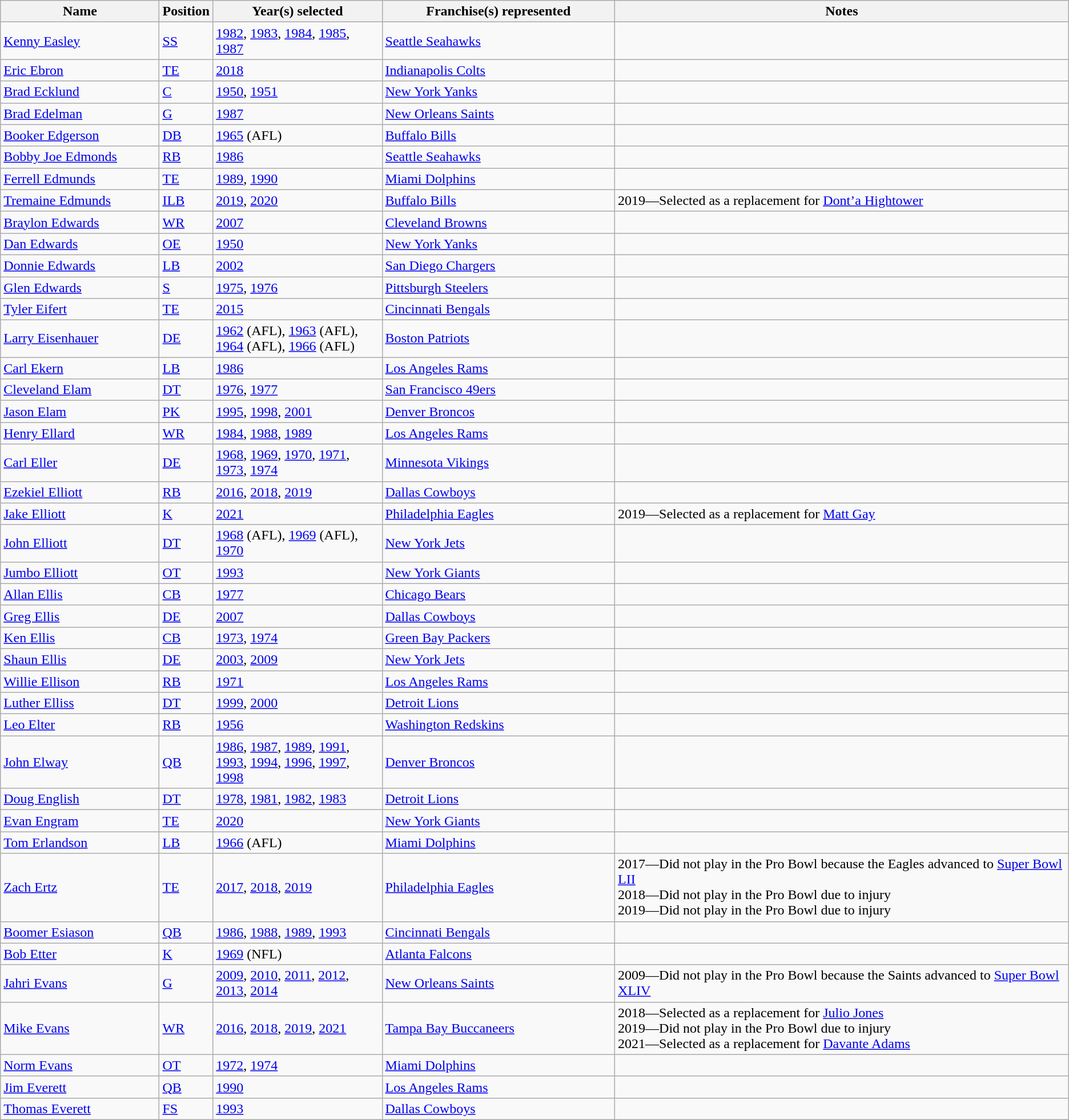<table class="wikitable">
<tr>
<th bgcolor="#DDDDFF" width="15%">Name</th>
<th bgcolor="#DDDDFF" width="4%">Position</th>
<th bgcolor="#DDDDFF" width="16%">Year(s) selected</th>
<th bgcolor="#DDDDFF" width="22%">Franchise(s) represented</th>
<th bgcolor="#DDDDFF" width="43%">Notes</th>
</tr>
<tr>
<td><a href='#'>Kenny Easley</a></td>
<td><a href='#'>SS</a></td>
<td><a href='#'>1982</a>, <a href='#'>1983</a>, <a href='#'>1984</a>, <a href='#'>1985</a>, <a href='#'>1987</a></td>
<td><a href='#'>Seattle Seahawks</a></td>
<td></td>
</tr>
<tr>
<td><a href='#'>Eric Ebron</a></td>
<td><a href='#'>TE</a></td>
<td><a href='#'>2018</a></td>
<td><a href='#'>Indianapolis Colts</a></td>
<td></td>
</tr>
<tr>
<td><a href='#'>Brad Ecklund</a></td>
<td><a href='#'>C</a></td>
<td><a href='#'>1950</a>, <a href='#'>1951</a></td>
<td><a href='#'>New York Yanks</a></td>
<td></td>
</tr>
<tr>
<td><a href='#'>Brad Edelman</a></td>
<td><a href='#'>G</a></td>
<td><a href='#'>1987</a></td>
<td><a href='#'>New Orleans Saints</a></td>
<td></td>
</tr>
<tr>
<td><a href='#'>Booker Edgerson</a></td>
<td><a href='#'>DB</a></td>
<td><a href='#'>1965</a> (AFL)</td>
<td><a href='#'>Buffalo Bills</a></td>
<td></td>
</tr>
<tr>
<td><a href='#'>Bobby Joe Edmonds</a></td>
<td><a href='#'>RB</a></td>
<td><a href='#'>1986</a></td>
<td><a href='#'>Seattle Seahawks</a></td>
<td></td>
</tr>
<tr>
<td><a href='#'>Ferrell Edmunds</a></td>
<td><a href='#'>TE</a></td>
<td><a href='#'>1989</a>, <a href='#'>1990</a></td>
<td><a href='#'>Miami Dolphins</a></td>
<td></td>
</tr>
<tr>
<td><a href='#'>Tremaine Edmunds</a></td>
<td><a href='#'>ILB</a></td>
<td><a href='#'>2019</a>, <a href='#'>2020</a></td>
<td><a href='#'>Buffalo Bills</a></td>
<td>2019—Selected as a replacement for <a href='#'>Dont’a Hightower</a></td>
</tr>
<tr>
<td><a href='#'>Braylon Edwards</a></td>
<td><a href='#'>WR</a></td>
<td><a href='#'>2007</a></td>
<td><a href='#'>Cleveland Browns</a></td>
<td></td>
</tr>
<tr>
<td><a href='#'>Dan Edwards</a></td>
<td><a href='#'>OE</a></td>
<td><a href='#'>1950</a></td>
<td><a href='#'>New York Yanks</a></td>
<td></td>
</tr>
<tr>
<td><a href='#'>Donnie Edwards</a></td>
<td><a href='#'>LB</a></td>
<td><a href='#'>2002</a></td>
<td><a href='#'>San Diego Chargers</a></td>
<td></td>
</tr>
<tr>
<td><a href='#'>Glen Edwards</a></td>
<td><a href='#'>S</a></td>
<td><a href='#'>1975</a>, <a href='#'>1976</a></td>
<td><a href='#'>Pittsburgh Steelers</a></td>
<td></td>
</tr>
<tr>
<td><a href='#'>Tyler Eifert</a></td>
<td><a href='#'>TE</a></td>
<td><a href='#'>2015</a></td>
<td><a href='#'>Cincinnati Bengals</a></td>
<td></td>
</tr>
<tr>
<td><a href='#'>Larry Eisenhauer</a></td>
<td><a href='#'>DE</a></td>
<td><a href='#'>1962</a> (AFL), <a href='#'>1963</a> (AFL), <a href='#'>1964</a> (AFL), <a href='#'>1966</a> (AFL)</td>
<td><a href='#'>Boston Patriots</a></td>
<td></td>
</tr>
<tr>
<td><a href='#'>Carl Ekern</a></td>
<td><a href='#'>LB</a></td>
<td><a href='#'>1986</a></td>
<td><a href='#'>Los Angeles Rams</a></td>
<td></td>
</tr>
<tr>
<td><a href='#'>Cleveland Elam</a></td>
<td><a href='#'>DT</a></td>
<td><a href='#'>1976</a>, <a href='#'>1977</a></td>
<td><a href='#'>San Francisco 49ers</a></td>
<td></td>
</tr>
<tr>
<td><a href='#'>Jason Elam</a></td>
<td><a href='#'>PK</a></td>
<td><a href='#'>1995</a>, <a href='#'>1998</a>, <a href='#'>2001</a></td>
<td><a href='#'>Denver Broncos</a></td>
<td></td>
</tr>
<tr>
<td><a href='#'>Henry Ellard</a></td>
<td><a href='#'>WR</a></td>
<td><a href='#'>1984</a>, <a href='#'>1988</a>, <a href='#'>1989</a></td>
<td><a href='#'>Los Angeles Rams</a></td>
<td></td>
</tr>
<tr>
<td><a href='#'>Carl Eller</a></td>
<td><a href='#'>DE</a></td>
<td><a href='#'>1968</a>, <a href='#'>1969</a>, <a href='#'>1970</a>, <a href='#'>1971</a>, <a href='#'>1973</a>, <a href='#'>1974</a></td>
<td><a href='#'>Minnesota Vikings</a></td>
<td></td>
</tr>
<tr>
<td><a href='#'>Ezekiel Elliott</a></td>
<td><a href='#'>RB</a></td>
<td><a href='#'>2016</a>, <a href='#'>2018</a>, <a href='#'>2019</a></td>
<td><a href='#'>Dallas Cowboys</a></td>
<td></td>
</tr>
<tr>
<td><a href='#'>Jake Elliott</a></td>
<td><a href='#'>K</a></td>
<td><a href='#'>2021</a></td>
<td><a href='#'>Philadelphia Eagles</a></td>
<td>2019—Selected as a replacement for <a href='#'>Matt Gay</a></td>
</tr>
<tr>
<td><a href='#'>John Elliott</a></td>
<td><a href='#'>DT</a></td>
<td><a href='#'>1968</a> (AFL), <a href='#'>1969</a> (AFL), <a href='#'>1970</a></td>
<td><a href='#'>New York Jets</a></td>
<td></td>
</tr>
<tr>
<td><a href='#'>Jumbo Elliott</a></td>
<td><a href='#'>OT</a></td>
<td><a href='#'>1993</a></td>
<td><a href='#'>New York Giants</a></td>
<td></td>
</tr>
<tr>
<td><a href='#'>Allan Ellis</a></td>
<td><a href='#'>CB</a></td>
<td><a href='#'>1977</a></td>
<td><a href='#'>Chicago Bears</a></td>
<td></td>
</tr>
<tr>
<td><a href='#'>Greg Ellis</a></td>
<td><a href='#'>DE</a></td>
<td><a href='#'>2007</a></td>
<td><a href='#'>Dallas Cowboys</a></td>
<td></td>
</tr>
<tr>
<td><a href='#'>Ken Ellis</a></td>
<td><a href='#'>CB</a></td>
<td><a href='#'>1973</a>, <a href='#'>1974</a></td>
<td><a href='#'>Green Bay Packers</a></td>
<td></td>
</tr>
<tr>
<td><a href='#'>Shaun Ellis</a></td>
<td><a href='#'>DE</a></td>
<td><a href='#'>2003</a>, <a href='#'>2009</a></td>
<td><a href='#'>New York Jets</a></td>
<td></td>
</tr>
<tr>
<td><a href='#'>Willie Ellison</a></td>
<td><a href='#'>RB</a></td>
<td><a href='#'>1971</a></td>
<td><a href='#'>Los Angeles Rams</a></td>
<td></td>
</tr>
<tr>
<td><a href='#'>Luther Elliss</a></td>
<td><a href='#'>DT</a></td>
<td><a href='#'>1999</a>, <a href='#'>2000</a></td>
<td><a href='#'>Detroit Lions</a></td>
<td></td>
</tr>
<tr>
<td><a href='#'>Leo Elter</a></td>
<td><a href='#'>RB</a></td>
<td><a href='#'>1956</a></td>
<td><a href='#'>Washington Redskins</a></td>
<td></td>
</tr>
<tr>
<td><a href='#'>John Elway</a></td>
<td><a href='#'>QB</a></td>
<td><a href='#'>1986</a>, <a href='#'>1987</a>, <a href='#'>1989</a>, <a href='#'>1991</a>, <a href='#'>1993</a>, <a href='#'>1994</a>, <a href='#'>1996</a>, <a href='#'>1997</a>, <a href='#'>1998</a></td>
<td><a href='#'>Denver Broncos</a></td>
<td></td>
</tr>
<tr>
<td><a href='#'>Doug English</a></td>
<td><a href='#'>DT</a></td>
<td><a href='#'>1978</a>, <a href='#'>1981</a>, <a href='#'>1982</a>, <a href='#'>1983</a></td>
<td><a href='#'>Detroit Lions</a></td>
<td></td>
</tr>
<tr>
<td><a href='#'>Evan Engram</a></td>
<td><a href='#'>TE</a></td>
<td><a href='#'>2020</a></td>
<td><a href='#'>New York Giants</a></td>
<td></td>
</tr>
<tr>
<td><a href='#'>Tom Erlandson</a></td>
<td><a href='#'>LB</a></td>
<td><a href='#'>1966</a> (AFL)</td>
<td><a href='#'>Miami Dolphins</a></td>
<td></td>
</tr>
<tr>
<td><a href='#'>Zach Ertz</a></td>
<td><a href='#'>TE</a></td>
<td><a href='#'>2017</a>, <a href='#'>2018</a>, <a href='#'>2019</a></td>
<td><a href='#'>Philadelphia Eagles</a></td>
<td>2017—Did not play in the Pro Bowl because the Eagles advanced to <a href='#'>Super Bowl LII</a> <br>2018—Did not play in the Pro Bowl due to injury <br>2019—Did not play in the Pro Bowl due to injury</td>
</tr>
<tr>
<td><a href='#'>Boomer Esiason</a></td>
<td><a href='#'>QB</a></td>
<td><a href='#'>1986</a>, <a href='#'>1988</a>, <a href='#'>1989</a>, <a href='#'>1993</a></td>
<td><a href='#'>Cincinnati Bengals</a></td>
<td></td>
</tr>
<tr>
<td><a href='#'>Bob Etter</a></td>
<td><a href='#'>K</a></td>
<td><a href='#'>1969</a> (NFL)</td>
<td><a href='#'>Atlanta Falcons</a></td>
<td></td>
</tr>
<tr>
<td><a href='#'>Jahri Evans</a></td>
<td><a href='#'>G</a></td>
<td><a href='#'>2009</a>, <a href='#'>2010</a>, <a href='#'>2011</a>, <a href='#'>2012</a>, <a href='#'>2013</a>, <a href='#'>2014</a></td>
<td><a href='#'>New Orleans Saints</a></td>
<td>2009—Did not play in the Pro Bowl because the Saints advanced to <a href='#'>Super Bowl XLIV</a></td>
</tr>
<tr>
<td><a href='#'>Mike Evans</a></td>
<td><a href='#'>WR</a></td>
<td><a href='#'>2016</a>, <a href='#'>2018</a>, <a href='#'>2019</a>, <a href='#'>2021</a></td>
<td><a href='#'>Tampa Bay Buccaneers</a></td>
<td>2018—Selected as a replacement for <a href='#'>Julio Jones</a> <br>2019—Did not play in the Pro Bowl due to injury <br>2021—Selected as a replacement for <a href='#'>Davante Adams</a></td>
</tr>
<tr>
<td><a href='#'>Norm Evans</a></td>
<td><a href='#'>OT</a></td>
<td><a href='#'>1972</a>, <a href='#'>1974</a></td>
<td><a href='#'>Miami Dolphins</a></td>
<td></td>
</tr>
<tr>
<td><a href='#'>Jim Everett</a></td>
<td><a href='#'>QB</a></td>
<td><a href='#'>1990</a></td>
<td><a href='#'>Los Angeles Rams</a></td>
<td></td>
</tr>
<tr>
<td><a href='#'>Thomas Everett</a></td>
<td><a href='#'>FS</a></td>
<td><a href='#'>1993</a></td>
<td><a href='#'>Dallas Cowboys</a></td>
<td></td>
</tr>
</table>
